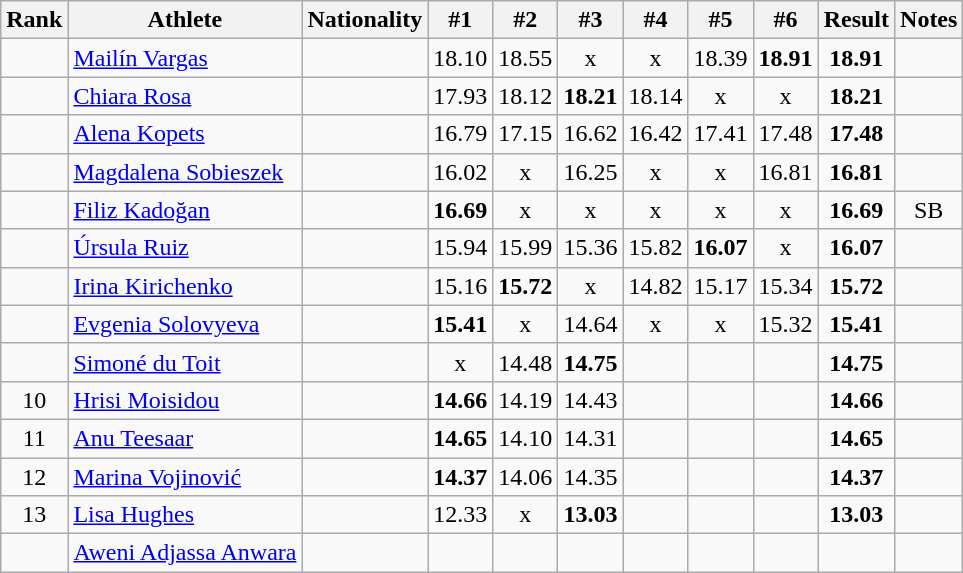<table class="wikitable sortable" style="text-align:center">
<tr>
<th>Rank</th>
<th>Athlete</th>
<th>Nationality</th>
<th>#1</th>
<th>#2</th>
<th>#3</th>
<th>#4</th>
<th>#5</th>
<th>#6</th>
<th>Result</th>
<th>Notes</th>
</tr>
<tr>
<td></td>
<td align="left"><a href='#'>Mailín Vargas</a></td>
<td align=left></td>
<td>18.10</td>
<td>18.55</td>
<td>x</td>
<td>x</td>
<td>18.39</td>
<td><strong>18.91</strong></td>
<td><strong>18.91</strong></td>
<td></td>
</tr>
<tr>
<td></td>
<td align="left"><a href='#'>Chiara Rosa</a></td>
<td align=left></td>
<td>17.93</td>
<td>18.12</td>
<td><strong>18.21</strong></td>
<td>18.14</td>
<td>x</td>
<td>x</td>
<td><strong>18.21</strong></td>
<td></td>
</tr>
<tr>
<td></td>
<td align="left"><a href='#'>Alena Kopets</a></td>
<td align=left></td>
<td>16.79</td>
<td>17.15</td>
<td>16.62</td>
<td>16.42</td>
<td>17.41</td>
<td>17.48</td>
<td><strong>17.48</strong></td>
<td></td>
</tr>
<tr>
<td></td>
<td align="left"><a href='#'>Magdalena Sobieszek</a></td>
<td align=left></td>
<td>16.02</td>
<td>x</td>
<td>16.25</td>
<td>x</td>
<td>x</td>
<td>16.81</td>
<td><strong>16.81</strong></td>
<td></td>
</tr>
<tr>
<td></td>
<td align="left"><a href='#'>Filiz Kadoğan</a></td>
<td align=left></td>
<td><strong>16.69</strong></td>
<td>x</td>
<td>x</td>
<td>x</td>
<td>x</td>
<td>x</td>
<td><strong>16.69</strong></td>
<td>SB</td>
</tr>
<tr>
<td></td>
<td align="left"><a href='#'>Úrsula Ruiz</a></td>
<td align=left></td>
<td>15.94</td>
<td>15.99</td>
<td>15.36</td>
<td>15.82</td>
<td><strong>16.07</strong></td>
<td>x</td>
<td><strong>16.07</strong></td>
<td></td>
</tr>
<tr>
<td></td>
<td align="left"><a href='#'>Irina Kirichenko</a></td>
<td align=left></td>
<td>15.16</td>
<td><strong>15.72</strong></td>
<td>x</td>
<td>14.82</td>
<td>15.17</td>
<td>15.34</td>
<td><strong>15.72</strong></td>
<td></td>
</tr>
<tr>
<td></td>
<td align="left"><a href='#'>Evgenia Solovyeva</a></td>
<td align=left></td>
<td><strong>15.41</strong></td>
<td>x</td>
<td>14.64</td>
<td>x</td>
<td>x</td>
<td>15.32</td>
<td><strong>15.41</strong></td>
<td></td>
</tr>
<tr>
<td></td>
<td align="left"><a href='#'>Simoné du Toit</a></td>
<td align=left></td>
<td>x</td>
<td>14.48</td>
<td><strong>14.75</strong></td>
<td></td>
<td></td>
<td></td>
<td><strong>14.75</strong></td>
<td></td>
</tr>
<tr>
<td>10</td>
<td align="left"><a href='#'>Hrisi Moisidou</a></td>
<td align=left></td>
<td><strong>14.66</strong></td>
<td>14.19</td>
<td>14.43</td>
<td></td>
<td></td>
<td></td>
<td><strong>14.66</strong></td>
<td></td>
</tr>
<tr>
<td>11</td>
<td align="left"><a href='#'>Anu Teesaar</a></td>
<td align=left></td>
<td><strong>14.65</strong></td>
<td>14.10</td>
<td>14.31</td>
<td></td>
<td></td>
<td></td>
<td><strong>14.65</strong></td>
<td></td>
</tr>
<tr>
<td>12</td>
<td align="left"><a href='#'>Marina Vojinović</a></td>
<td align=left></td>
<td><strong>14.37</strong></td>
<td>14.06</td>
<td>14.35</td>
<td></td>
<td></td>
<td></td>
<td><strong>14.37</strong></td>
<td></td>
</tr>
<tr>
<td>13</td>
<td align="left"><a href='#'>Lisa Hughes</a></td>
<td align=left></td>
<td>12.33</td>
<td>x</td>
<td><strong>13.03</strong></td>
<td></td>
<td></td>
<td></td>
<td><strong>13.03</strong></td>
<td></td>
</tr>
<tr>
<td></td>
<td align="left"><a href='#'>Aweni Adjassa Anwara</a></td>
<td align=left></td>
<td></td>
<td></td>
<td></td>
<td></td>
<td></td>
<td></td>
<td><strong></strong></td>
<td></td>
</tr>
</table>
